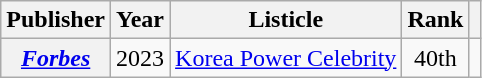<table class="wikitable plainrowheaders sortable" style="margin-right: 0;">
<tr>
<th scope="col">Publisher</th>
<th scope="col">Year</th>
<th scope="col">Listicle</th>
<th scope="col">Rank</th>
<th scope="col" class="unsortable"></th>
</tr>
<tr>
<th scope="row"><em><a href='#'>Forbes</a></em></th>
<td>2023</td>
<td><a href='#'>Korea Power Celebrity</a></td>
<td style="text-align:center;">40th</td>
<td style="text-align:center;"></td>
</tr>
</table>
